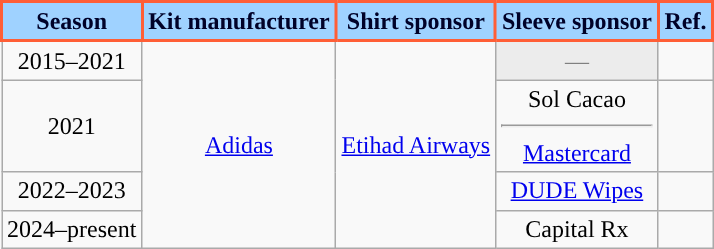<table class="wikitable" style="text-align:center;">
<tr>
<th style="background:#9fd2ff; color:#000229; border:2px solid #FF5E36;">Season</th>
<th style="background:#9fd2ff; color:#000229; border:2px solid #FF5E36;">Kit manufacturer</th>
<th style="background:#9fd2ff; color:#000229; border:2px solid #FF5E36;">Shirt sponsor</th>
<th style="background:#9fd2ff; color:#000229; border:2px solid #FF5E36;">Sleeve sponsor</th>
<th style="background:#9fd2ff; color:#000229; border:2px solid #FF5E36;">Ref.</th>
</tr>
<tr>
<td>2015–2021</td>
<td rowspan=4><a href='#'>Adidas</a></td>
<td rowspan=4><a href='#'>Etihad Airways</a></td>
<td align="center" colspan="1" style="background:#ececec; color:gray">—</td>
<td></td>
</tr>
<tr>
<td>2021</td>
<td>Sol Cacao <hr> <a href='#'>Mastercard</a></td>
<td></td>
</tr>
<tr>
<td>2022–2023</td>
<td><a href='#'>DUDE Wipes</a></td>
<td></td>
</tr>
<tr>
<td>2024–present</td>
<td>Capital Rx</td>
<td></td>
</tr>
</table>
